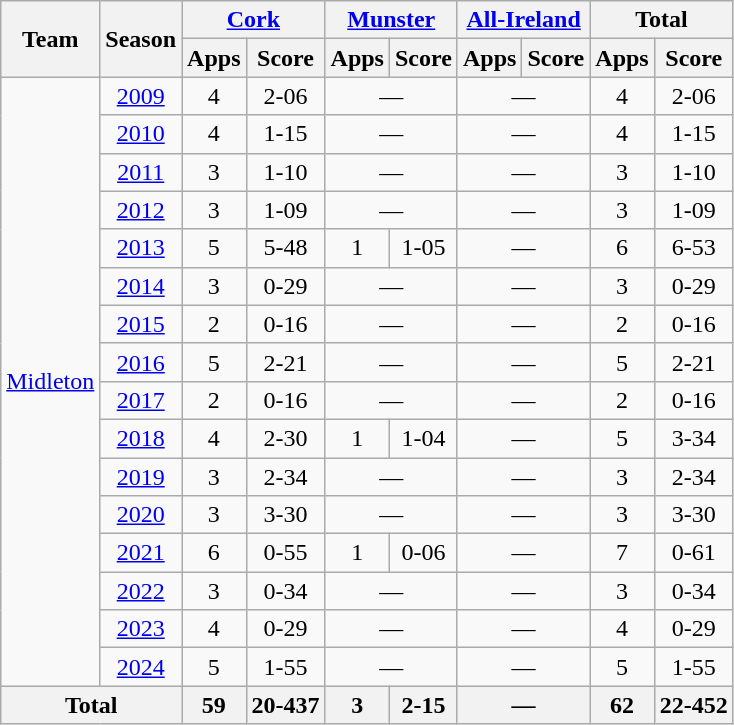<table class="wikitable" style="text-align:center">
<tr>
<th rowspan="2">Team</th>
<th rowspan="2">Season</th>
<th colspan="2"><a href='#'>Cork</a></th>
<th colspan="2"><a href='#'>Munster</a></th>
<th colspan="2"><a href='#'>All-Ireland</a></th>
<th colspan="2">Total</th>
</tr>
<tr>
<th>Apps</th>
<th>Score</th>
<th>Apps</th>
<th>Score</th>
<th>Apps</th>
<th>Score</th>
<th>Apps</th>
<th>Score</th>
</tr>
<tr>
<td rowspan="16"><a href='#'>Midleton</a></td>
<td><a href='#'>2009</a></td>
<td>4</td>
<td>2-06</td>
<td colspan=2>—</td>
<td colspan=2>—</td>
<td>4</td>
<td>2-06</td>
</tr>
<tr>
<td><a href='#'>2010</a></td>
<td>4</td>
<td>1-15</td>
<td colspan=2>—</td>
<td colspan=2>—</td>
<td>4</td>
<td>1-15</td>
</tr>
<tr>
<td><a href='#'>2011</a></td>
<td>3</td>
<td>1-10</td>
<td colspan=2>—</td>
<td colspan=2>—</td>
<td>3</td>
<td>1-10</td>
</tr>
<tr>
<td><a href='#'>2012</a></td>
<td>3</td>
<td>1-09</td>
<td colspan=2>—</td>
<td colspan=2>—</td>
<td>3</td>
<td>1-09</td>
</tr>
<tr>
<td><a href='#'>2013</a></td>
<td>5</td>
<td>5-48</td>
<td>1</td>
<td>1-05</td>
<td colspan=2>—</td>
<td>6</td>
<td>6-53</td>
</tr>
<tr>
<td><a href='#'>2014</a></td>
<td>3</td>
<td>0-29</td>
<td colspan=2>—</td>
<td colspan=2>—</td>
<td>3</td>
<td>0-29</td>
</tr>
<tr>
<td><a href='#'>2015</a></td>
<td>2</td>
<td>0-16</td>
<td colspan=2>—</td>
<td colspan=2>—</td>
<td>2</td>
<td>0-16</td>
</tr>
<tr>
<td><a href='#'>2016</a></td>
<td>5</td>
<td>2-21</td>
<td colspan=2>—</td>
<td colspan=2>—</td>
<td>5</td>
<td>2-21</td>
</tr>
<tr>
<td><a href='#'>2017</a></td>
<td>2</td>
<td>0-16</td>
<td colspan=2>—</td>
<td colspan=2>—</td>
<td>2</td>
<td>0-16</td>
</tr>
<tr>
<td><a href='#'>2018</a></td>
<td>4</td>
<td>2-30</td>
<td>1</td>
<td>1-04</td>
<td colspan=2>—</td>
<td>5</td>
<td>3-34</td>
</tr>
<tr>
<td><a href='#'>2019</a></td>
<td>3</td>
<td>2-34</td>
<td colspan=2>—</td>
<td colspan=2>—</td>
<td>3</td>
<td>2-34</td>
</tr>
<tr>
<td><a href='#'>2020</a></td>
<td>3</td>
<td>3-30</td>
<td colspan=2>—</td>
<td colspan=2>—</td>
<td>3</td>
<td>3-30</td>
</tr>
<tr>
<td><a href='#'>2021</a></td>
<td>6</td>
<td>0-55</td>
<td>1</td>
<td>0-06</td>
<td colspan=2>—</td>
<td>7</td>
<td>0-61</td>
</tr>
<tr>
<td><a href='#'>2022</a></td>
<td>3</td>
<td>0-34</td>
<td colspan=2>—</td>
<td colspan=2>—</td>
<td>3</td>
<td>0-34</td>
</tr>
<tr>
<td><a href='#'>2023</a></td>
<td>4</td>
<td>0-29</td>
<td colspan=2>—</td>
<td colspan=2>—</td>
<td>4</td>
<td>0-29</td>
</tr>
<tr>
<td><a href='#'>2024</a></td>
<td>5</td>
<td>1-55</td>
<td colspan=2>—</td>
<td colspan=2>—</td>
<td>5</td>
<td>1-55</td>
</tr>
<tr>
<th colspan="2">Total</th>
<th>59</th>
<th>20-437</th>
<th>3</th>
<th>2-15</th>
<th colspan=2>—</th>
<th>62</th>
<th>22-452</th>
</tr>
</table>
